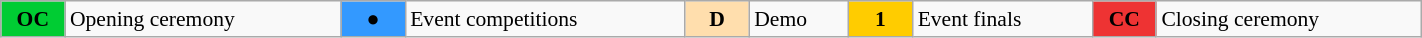<table class="wikitable" style="margin:0.5em auto; font-size:90%;position:relative;width:75%;">
<tr>
<td style="width:2.5em; background:#00cc33; text-align:center"><strong>OC</strong></td>
<td>Opening ceremony</td>
<td style="width:2.5em; background:#3399ff; text-align:center">●</td>
<td>Event competitions</td>
<td style="width:2.5em; background:#ffdead; text-align:center"><strong>D</strong></td>
<td>Demo</td>
<td style="width:2.5em; background:#ffcc00; text-align:center"><strong>1</strong></td>
<td>Event finals</td>
<td style="width:2.5em; background:#ee3333; text-align:center"><strong>CC</strong></td>
<td>Closing ceremony</td>
</tr>
</table>
